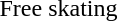<table>
<tr>
<td>Free skating<br></td>
<td></td>
<td></td>
<td></td>
</tr>
</table>
